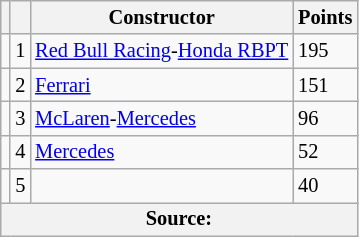<table class="wikitable" style="font-size: 85%;">
<tr>
<th scope="col"></th>
<th scope="col"></th>
<th scope="col">Constructor</th>
<th scope="col">Points</th>
</tr>
<tr>
<td align="left"></td>
<td align="center">1</td>
<td> <a href='#'>Red Bull Racing</a>-<a href='#'>Honda RBPT</a></td>
<td align="left">195</td>
</tr>
<tr>
<td align="left"></td>
<td align="center">2</td>
<td> <a href='#'>Ferrari</a></td>
<td align="left">151</td>
</tr>
<tr>
<td align="left"></td>
<td align="center">3</td>
<td> <a href='#'>McLaren</a>-<a href='#'>Mercedes</a></td>
<td align="left">96</td>
</tr>
<tr>
<td align="left"></td>
<td align="center">4</td>
<td> <a href='#'>Mercedes</a></td>
<td align="left">52</td>
</tr>
<tr>
<td align="left"></td>
<td align="center">5</td>
<td></td>
<td align="left">40</td>
</tr>
<tr>
<th colspan=4>Source:</th>
</tr>
</table>
